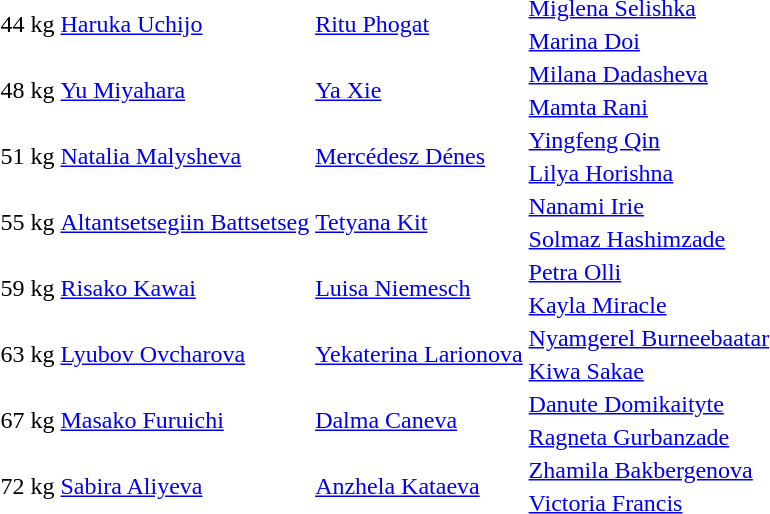<table>
<tr>
<td rowspan=2>44 kg</td>
<td rowspan=2> <a href='#'>Haruka Uchijo</a></td>
<td rowspan=2> <a href='#'>Ritu Phogat</a></td>
<td> <a href='#'>Miglena Selishka</a></td>
</tr>
<tr>
<td> <a href='#'>Marina Doi</a></td>
</tr>
<tr>
<td rowspan=2>48 kg</td>
<td rowspan=2> <a href='#'>Yu Miyahara</a></td>
<td rowspan=2> <a href='#'>Ya Xie</a></td>
<td> <a href='#'>Milana Dadasheva</a></td>
</tr>
<tr>
<td> <a href='#'>Mamta Rani</a></td>
</tr>
<tr>
<td rowspan=2>51 kg</td>
<td rowspan=2> <a href='#'>Natalia Malysheva</a></td>
<td rowspan=2> <a href='#'>Mercédesz Dénes</a></td>
<td> <a href='#'>Yingfeng Qin</a></td>
</tr>
<tr>
<td> <a href='#'>Lilya Horishna</a></td>
</tr>
<tr>
<td rowspan=2>55 kg</td>
<td rowspan=2> <a href='#'>Altantsetsegiin Battsetseg</a></td>
<td rowspan=2> <a href='#'>Tetyana Kit</a></td>
<td> <a href='#'>Nanami Irie</a></td>
</tr>
<tr>
<td> <a href='#'>Solmaz Hashimzade</a></td>
</tr>
<tr>
<td rowspan=2>59 kg</td>
<td rowspan=2> <a href='#'>Risako Kawai</a></td>
<td rowspan=2> <a href='#'>Luisa Niemesch</a></td>
<td> <a href='#'>Petra Olli</a></td>
</tr>
<tr>
<td> <a href='#'>Kayla Miracle</a></td>
</tr>
<tr>
<td rowspan=2>63 kg</td>
<td rowspan=2> <a href='#'>Lyubov Ovcharova</a></td>
<td rowspan=2> <a href='#'>Yekaterina Larionova</a></td>
<td> <a href='#'>Nyamgerel Burneebaatar</a></td>
</tr>
<tr>
<td> <a href='#'>Kiwa Sakae</a></td>
</tr>
<tr>
<td rowspan=2>67 kg</td>
<td rowspan=2> <a href='#'>Masako Furuichi</a></td>
<td rowspan=2> <a href='#'>Dalma Caneva</a></td>
<td> <a href='#'>Danute Domikaityte</a></td>
</tr>
<tr>
<td> <a href='#'>Ragneta Gurbanzade</a></td>
</tr>
<tr>
<td rowspan=2>72 kg</td>
<td rowspan=2> <a href='#'>Sabira Aliyeva</a></td>
<td rowspan=2> <a href='#'>Anzhela Kataeva</a></td>
<td> <a href='#'>Zhamila Bakbergenova</a></td>
</tr>
<tr>
<td> <a href='#'>Victoria Francis</a></td>
</tr>
</table>
